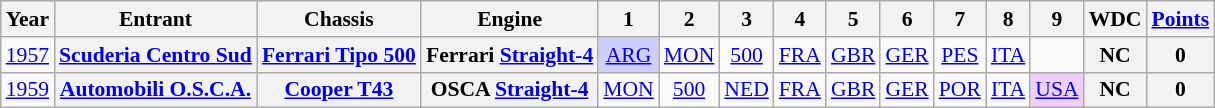<table class="wikitable" style="text-align:center; font-size:90%">
<tr>
<th>Year</th>
<th>Entrant</th>
<th>Chassis</th>
<th>Engine</th>
<th>1</th>
<th>2</th>
<th>3</th>
<th>4</th>
<th>5</th>
<th>6</th>
<th>7</th>
<th>8</th>
<th>9</th>
<th>WDC</th>
<th><a href='#'>Points</a></th>
</tr>
<tr>
<td><a href='#'>1957</a></td>
<th><a href='#'>Scuderia Centro Sud</a></th>
<th><a href='#'>Ferrari Tipo 500</a></th>
<th>Ferrari <a href='#'>Straight-4</a></th>
<td style="background:#CFCFFF;"><a href='#'>ARG</a><br></td>
<td><a href='#'>MON</a></td>
<td><a href='#'>500</a></td>
<td><a href='#'>FRA</a></td>
<td><a href='#'>GBR</a></td>
<td><a href='#'>GER</a></td>
<td><a href='#'>PES</a></td>
<td><a href='#'>ITA</a></td>
<td></td>
<th>NC</th>
<th>0</th>
</tr>
<tr>
<td><a href='#'>1959</a></td>
<th><a href='#'>Automobili O.S.C.A.</a></th>
<th><a href='#'>Cooper T43</a></th>
<th>OSCA <a href='#'>Straight-4</a></th>
<td><a href='#'>MON</a></td>
<td><a href='#'>500</a></td>
<td><a href='#'>NED</a></td>
<td><a href='#'>FRA</a></td>
<td><a href='#'>GBR</a></td>
<td><a href='#'>GER</a></td>
<td><a href='#'>POR</a></td>
<td><a href='#'>ITA</a></td>
<td style="background:#EFCFFF;"><a href='#'>USA</a><br></td>
<th>NC</th>
<th>0</th>
</tr>
</table>
